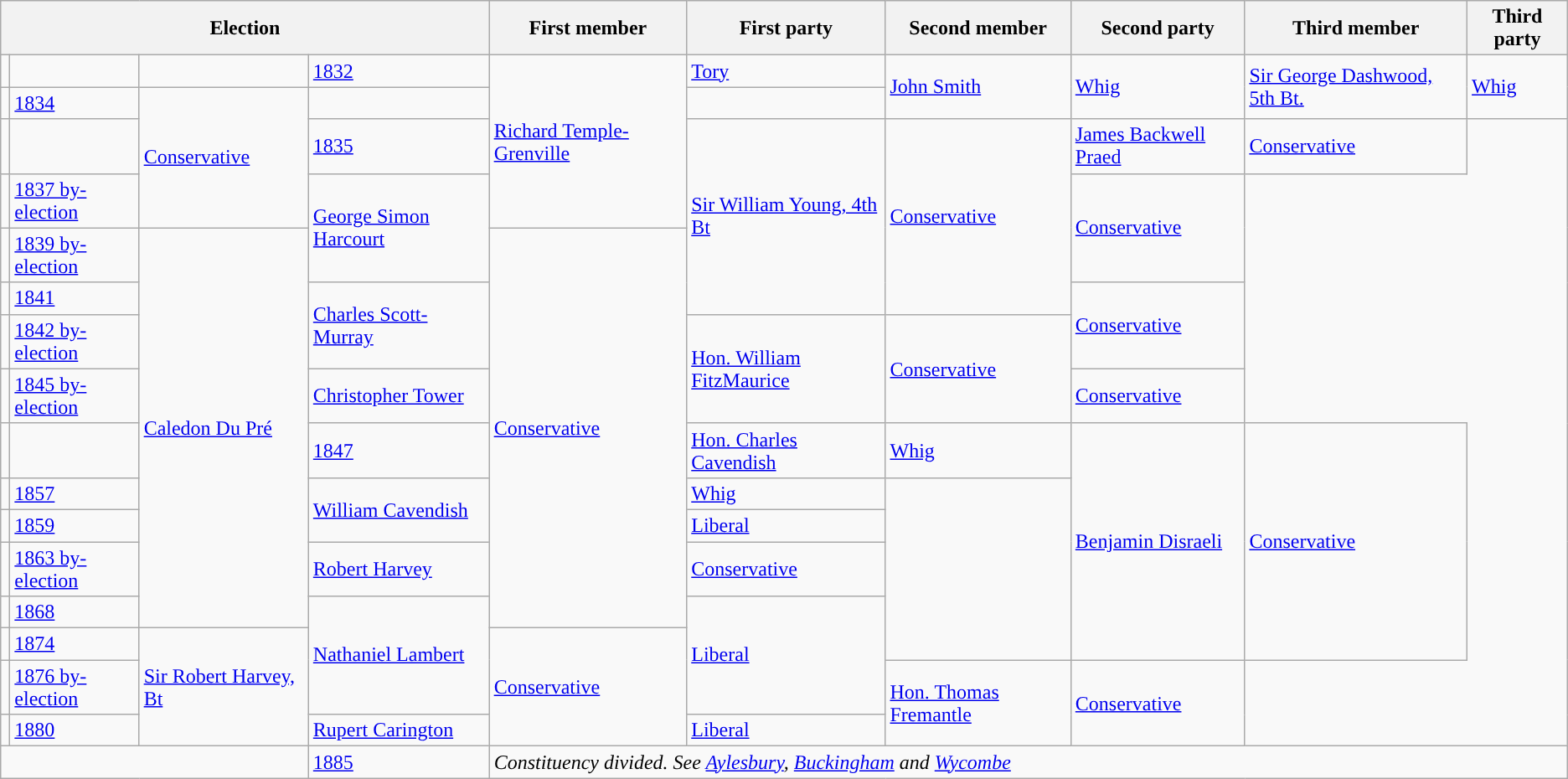<table class="wikitable">
<tr>
<th colspan="4">Election</th>
<th>First member</th>
<th>First party</th>
<th>Second member</th>
<th>Second party</th>
<th>Third member</th>
<th>Third party</th>
</tr>
<tr>
<td style="color:inherit;background-color: "></td>
<td style="color:inherit;background-color: "></td>
<td style="color:inherit;background-color: "></td>
<td><a href='#'>1832</a></td>
<td rowspan="4"><a href='#'>Richard Temple-Grenville</a></td>
<td><a href='#'>Tory</a></td>
<td rowspan="2"><a href='#'>John Smith</a></td>
<td rowspan="2"><a href='#'>Whig</a></td>
<td rowspan="2"><a href='#'>Sir George Dashwood, 5th Bt.</a></td>
<td rowspan="2"><a href='#'>Whig</a></td>
</tr>
<tr>
<td style="color:inherit;background-color: "></td>
<td><a href='#'>1834</a></td>
<td rowspan="3"><a href='#'>Conservative</a></td>
</tr>
<tr>
<td style="color:inherit;background-color: "></td>
<td style="color:inherit;background-color: "></td>
<td><a href='#'>1835</a></td>
<td rowspan="4"><a href='#'>Sir William Young, 4th Bt</a></td>
<td rowspan="4"><a href='#'>Conservative</a></td>
<td><a href='#'>James Backwell Praed</a></td>
<td><a href='#'>Conservative</a></td>
</tr>
<tr>
<td style="color:inherit;background-color: "></td>
<td><a href='#'>1837 by-election</a></td>
<td rowspan="2"><a href='#'>George Simon Harcourt</a></td>
<td rowspan="2"><a href='#'>Conservative</a></td>
</tr>
<tr>
<td style="color:inherit;background-color: "></td>
<td><a href='#'>1839 by-election</a></td>
<td rowspan="9"><a href='#'>Caledon Du Pré</a></td>
<td rowspan="9"><a href='#'>Conservative</a></td>
</tr>
<tr>
<td style="color:inherit;background-color: "></td>
<td><a href='#'>1841</a></td>
<td rowspan="2"><a href='#'>Charles Scott-Murray</a></td>
<td rowspan="2"><a href='#'>Conservative</a></td>
</tr>
<tr>
<td style="color:inherit;background-color: "></td>
<td><a href='#'>1842 by-election</a></td>
<td rowspan="2"><a href='#'>Hon. William FitzMaurice</a></td>
<td rowspan="2"><a href='#'>Conservative</a></td>
</tr>
<tr>
<td style="color:inherit;background-color: "></td>
<td><a href='#'>1845 by-election</a></td>
<td><a href='#'>Christopher Tower</a></td>
<td><a href='#'>Conservative</a></td>
</tr>
<tr>
<td style="color:inherit;background-color: "></td>
<td style="color:inherit;background-color: "></td>
<td><a href='#'>1847</a></td>
<td><a href='#'>Hon. Charles Cavendish</a></td>
<td><a href='#'>Whig</a></td>
<td rowspan="6"><a href='#'>Benjamin Disraeli</a></td>
<td rowspan="6"><a href='#'>Conservative</a></td>
</tr>
<tr>
<td style="color:inherit;background-color: "></td>
<td><a href='#'>1857</a></td>
<td rowspan="2"><a href='#'>William Cavendish</a></td>
<td><a href='#'>Whig</a></td>
</tr>
<tr>
<td style="color:inherit;background-color: "></td>
<td><a href='#'>1859</a></td>
<td><a href='#'>Liberal</a></td>
</tr>
<tr>
<td style="color:inherit;background-color: "></td>
<td><a href='#'>1863 by-election</a></td>
<td><a href='#'>Robert Harvey</a></td>
<td><a href='#'>Conservative</a></td>
</tr>
<tr>
<td style="color:inherit;background-color: "></td>
<td><a href='#'>1868</a></td>
<td rowspan="3"><a href='#'>Nathaniel Lambert</a></td>
<td rowspan="3"><a href='#'>Liberal</a></td>
</tr>
<tr>
<td style="color:inherit;background-color: "></td>
<td><a href='#'>1874</a></td>
<td rowspan="3"><a href='#'>Sir Robert Harvey, Bt</a></td>
<td rowspan="3"><a href='#'>Conservative</a></td>
</tr>
<tr>
<td style="color:inherit;background-color: "></td>
<td><a href='#'>1876 by-election</a></td>
<td rowspan="2"><a href='#'>Hon. Thomas Fremantle</a></td>
<td rowspan="2"><a href='#'>Conservative</a></td>
</tr>
<tr>
<td style="color:inherit;background-color: "></td>
<td><a href='#'>1880</a></td>
<td><a href='#'>Rupert Carington</a></td>
<td><a href='#'>Liberal</a></td>
</tr>
<tr>
<td colspan="3"></td>
<td><a href='#'>1885</a></td>
<td colspan="6"><em>Constituency divided. See <a href='#'>Aylesbury</a>, <a href='#'>Buckingham</a> and <a href='#'>Wycombe</a></em></td>
</tr>
</table>
